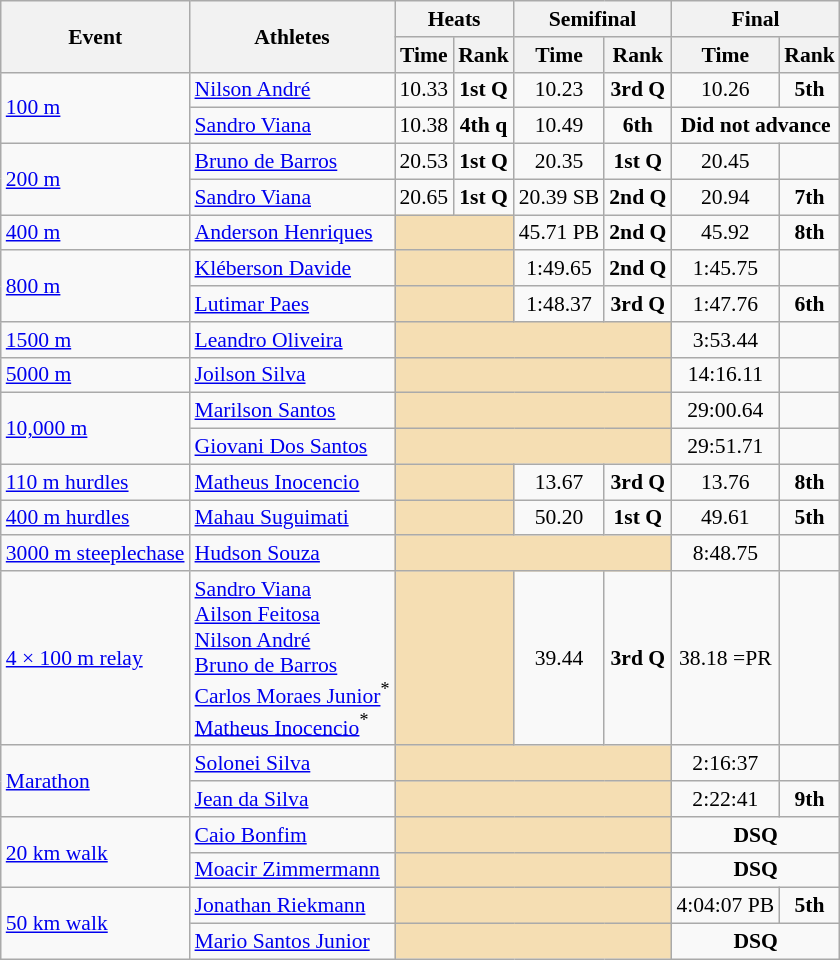<table class="wikitable" style="font-size:90%">
<tr>
<th rowspan=2>Event</th>
<th rowspan=2>Athletes</th>
<th colspan=2>Heats</th>
<th colspan=2>Semifinal</th>
<th colspan=2>Final</th>
</tr>
<tr>
<th>Time</th>
<th>Rank</th>
<th>Time</th>
<th>Rank</th>
<th>Time</th>
<th>Rank</th>
</tr>
<tr>
<td rowspan=2><a href='#'>100 m</a></td>
<td><a href='#'>Nilson André</a></td>
<td align=center>10.33</td>
<td align=center><strong>1st Q</strong></td>
<td align=center>10.23</td>
<td align=center><strong>3rd Q</strong></td>
<td align=center>10.26</td>
<td align=center><strong>5th</strong></td>
</tr>
<tr>
<td><a href='#'>Sandro Viana</a></td>
<td align=center>10.38</td>
<td align=center><strong>4th q</strong></td>
<td align=center>10.49</td>
<td align=center><strong>6th</strong></td>
<td align="center" colspan="7"><strong>Did not advance</strong></td>
</tr>
<tr>
<td rowspan=2><a href='#'>200 m</a></td>
<td><a href='#'>Bruno de Barros</a></td>
<td align=center>20.53</td>
<td align=center><strong>1st Q</strong></td>
<td align=center>20.35</td>
<td align=center><strong>1st Q</strong></td>
<td align=center>20.45</td>
<td align=center></td>
</tr>
<tr>
<td><a href='#'>Sandro Viana</a></td>
<td align=center>20.65</td>
<td align=center><strong>1st Q</strong></td>
<td align=center>20.39 SB</td>
<td align=center><strong>2nd Q</strong></td>
<td align=center>20.94</td>
<td align=center><strong>7th</strong></td>
</tr>
<tr>
<td><a href='#'>400 m</a></td>
<td><a href='#'>Anderson Henriques</a></td>
<td colspan=2 bgcolor=wheat></td>
<td align=center>45.71 PB</td>
<td align=center><strong>2nd Q</strong></td>
<td align=center>45.92</td>
<td align=center><strong>8th</strong></td>
</tr>
<tr>
<td rowspan=2><a href='#'>800 m</a></td>
<td><a href='#'>Kléberson Davide</a></td>
<td colspan=2 bgcolor=wheat></td>
<td align=center>1:49.65</td>
<td align=center><strong>2nd Q</strong></td>
<td align=center>1:45.75</td>
<td align=center></td>
</tr>
<tr>
<td><a href='#'>Lutimar Paes</a></td>
<td colspan=2 bgcolor=wheat></td>
<td align=center>1:48.37</td>
<td align=center><strong>3rd Q</strong></td>
<td align=center>1:47.76</td>
<td align=center><strong>6th</strong></td>
</tr>
<tr>
<td><a href='#'>1500 m</a></td>
<td><a href='#'>Leandro Oliveira</a></td>
<td colspan=4 bgcolor=wheat></td>
<td align=center>3:53.44</td>
<td align=center></td>
</tr>
<tr>
<td><a href='#'>5000 m</a></td>
<td><a href='#'>Joilson Silva</a></td>
<td colspan=4 bgcolor=wheat></td>
<td align=center>14:16.11</td>
<td align=center></td>
</tr>
<tr>
<td rowspan=2><a href='#'>10,000 m</a></td>
<td><a href='#'>Marilson Santos</a></td>
<td bgcolor=wheat colspan="4"></td>
<td align=center>29:00.64</td>
<td align=center></td>
</tr>
<tr>
<td><a href='#'>Giovani Dos Santos</a></td>
<td bgcolor=wheat colspan="4"></td>
<td align=center>29:51.71</td>
<td align=center></td>
</tr>
<tr>
<td rowspan=1><a href='#'>110 m hurdles</a></td>
<td><a href='#'>Matheus Inocencio</a></td>
<td align=center colspan=2 bgcolor=wheat></td>
<td align=center>13.67</td>
<td align=center><strong>3rd Q</strong></td>
<td align=center>13.76</td>
<td align=center><strong>8th</strong></td>
</tr>
<tr>
<td rowspan=1><a href='#'>400 m hurdles</a></td>
<td><a href='#'>Mahau Suguimati</a></td>
<td align=center bgcolor=wheat colspan=2></td>
<td align=center>50.20</td>
<td align=center><strong>1st Q</strong></td>
<td align=center>49.61</td>
<td align=center><strong>5th</strong></td>
</tr>
<tr>
<td rowspan=1><a href='#'>3000 m steeplechase</a></td>
<td><a href='#'>Hudson Souza</a></td>
<td align=center colspan=4 bgcolor=wheat></td>
<td align=center>8:48.75</td>
<td align=center></td>
</tr>
<tr>
<td rowspan=1><a href='#'>4 × 100 m relay</a></td>
<td><a href='#'>Sandro Viana</a><br><a href='#'>Ailson Feitosa</a><br><a href='#'>Nilson André</a><br><a href='#'>Bruno de Barros</a><br><a href='#'>Carlos Moraes Junior</a><sup>*</sup><br><a href='#'>Matheus Inocencio</a><sup>*</sup></td>
<td align=center colspan=2 bgcolor=wheat></td>
<td align=center>39.44</td>
<td align=center><strong>3rd Q</strong></td>
<td align=center>38.18 =PR</td>
<td align=center></td>
</tr>
<tr>
<td rowspan=2><a href='#'>Marathon</a></td>
<td><a href='#'>Solonei Silva</a></td>
<td align=center colspan=4 bgcolor=wheat></td>
<td align=center>2:16:37</td>
<td align=center></td>
</tr>
<tr>
<td><a href='#'>Jean da Silva</a></td>
<td align=center colspan=4 bgcolor=wheat></td>
<td align=center>2:22:41</td>
<td align=center><strong>9th</strong></td>
</tr>
<tr>
<td rowspan=2><a href='#'>20 km walk</a></td>
<td><a href='#'>Caio Bonfim</a></td>
<td align=center colspan=4 bgcolor=wheat></td>
<td align=center colspan=2><strong>DSQ</strong></td>
</tr>
<tr>
<td><a href='#'>Moacir Zimmermann</a></td>
<td align=center colspan=4 bgcolor=wheat></td>
<td align=center colspan=2><strong>DSQ</strong></td>
</tr>
<tr>
<td rowspan=2><a href='#'>50 km walk</a></td>
<td><a href='#'>Jonathan Riekmann</a></td>
<td align=center colspan=4 bgcolor=wheat></td>
<td align=center>4:04:07 PB</td>
<td align=center><strong>5th</strong></td>
</tr>
<tr>
<td><a href='#'>Mario Santos Junior</a></td>
<td colspan=4 bgcolor=wheat></td>
<td align=center colspan=2><strong>DSQ</strong></td>
</tr>
</table>
